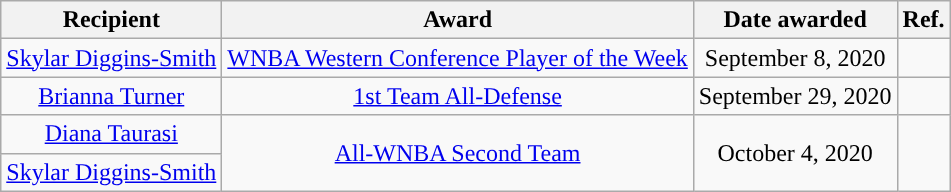<table class="wikitable sortable sortable" style="text-align: center">
<tr>
<th>Recipient</th>
<th>Award</th>
<th>Date awarded</th>
<th>Ref.</th>
</tr>
<tr>
<td><a href='#'>Skylar Diggins-Smith</a></td>
<td><a href='#'>WNBA Western Conference Player of the Week</a></td>
<td>September 8, 2020</td>
<td></td>
</tr>
<tr>
<td><a href='#'>Brianna Turner</a></td>
<td><a href='#'>1st Team All-Defense</a></td>
<td>September 29, 2020</td>
<td></td>
</tr>
<tr>
<td><a href='#'>Diana Taurasi</a></td>
<td rowspan=2><a href='#'>All-WNBA Second Team</a></td>
<td rowspan=2>October 4, 2020</td>
<td rowspan=2></td>
</tr>
<tr>
<td><a href='#'>Skylar Diggins-Smith</a></td>
</tr>
</table>
